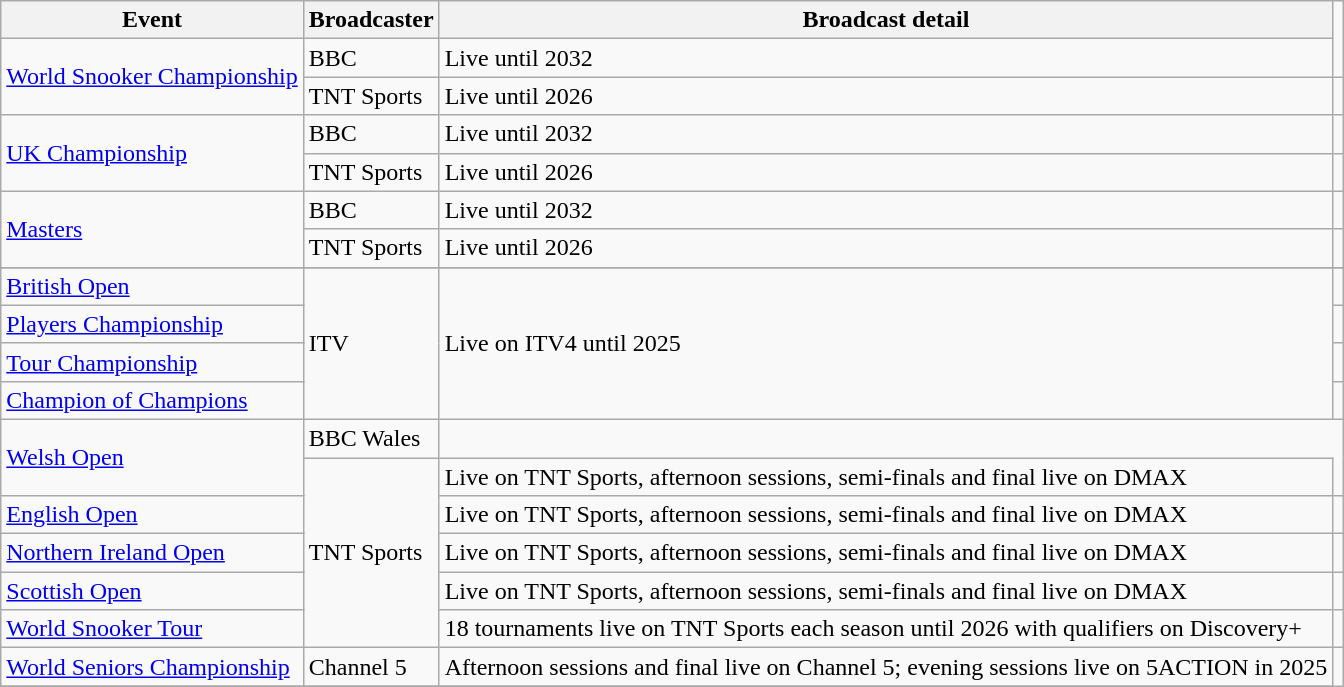<table class="wikitable sortable">
<tr>
<th>Event</th>
<th>Broadcaster</th>
<th>Broadcast detail</th>
</tr>
<tr>
<td rowspan="2"><a href='#'>World Snooker Championship</a></td>
<td>BBC</td>
<td>Live until 2032</td>
</tr>
<tr>
<td>TNT Sports</td>
<td>Live until 2026</td>
<td></td>
</tr>
<tr>
<td rowspan="2"><a href='#'>UK Championship</a></td>
<td>BBC</td>
<td>Live until 2032</td>
<td></td>
</tr>
<tr>
<td>TNT Sports</td>
<td>Live until 2026</td>
<td></td>
</tr>
<tr>
<td rowspan="2"><a href='#'>Masters</a></td>
<td>BBC</td>
<td>Live until 2032</td>
<td></td>
</tr>
<tr>
<td>TNT Sports</td>
<td>Live until 2026</td>
<td></td>
</tr>
<tr>
</tr>
<tr>
<td><a href='#'>British Open</a></td>
<td rowspan="4">ITV</td>
<td rowspan="4">Live on ITV4 until 2025</td>
<td></td>
</tr>
<tr>
<td><a href='#'>Players Championship</a></td>
<td></td>
</tr>
<tr>
<td><a href='#'>Tour Championship</a></td>
<td></td>
</tr>
<tr>
<td><a href='#'>Champion of Champions</a></td>
<td></td>
</tr>
<tr>
<td rowspan="2"><a href='#'>Welsh Open</a></td>
<td>BBC Wales</td>
</tr>
<tr>
<td rowspan="5">TNT Sports</td>
<td>Live on TNT Sports, afternoon sessions, semi-finals and final live on DMAX</td>
</tr>
<tr>
<td><a href='#'>English Open</a></td>
<td>Live on TNT Sports, afternoon sessions, semi-finals and final live on DMAX</td>
<td></td>
</tr>
<tr>
<td><a href='#'>Northern Ireland Open</a></td>
<td>Live on TNT Sports, afternoon sessions, semi-finals and final live on DMAX</td>
<td></td>
</tr>
<tr>
<td><a href='#'>Scottish Open</a></td>
<td>Live on TNT Sports, afternoon sessions, semi-finals and final live on DMAX</td>
<td></td>
</tr>
<tr>
<td><a href='#'>World Snooker Tour</a></td>
<td>18 tournaments live on TNT Sports each season until 2026 with qualifiers on Discovery+</td>
<td></td>
</tr>
<tr>
<td><a href='#'>World Seniors Championship</a></td>
<td>Channel 5</td>
<td>Afternoon sessions and final live on Channel 5; evening sessions live on 5ACTION in 2025</td>
</tr>
<tr>
</tr>
</table>
